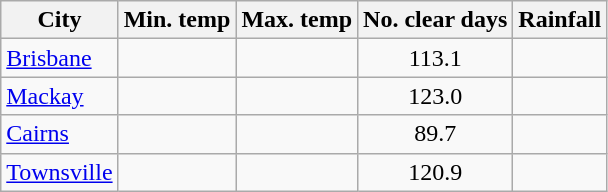<table class="wikitable">
<tr>
<th>City</th>
<th>Min. temp</th>
<th>Max. temp</th>
<th>No. clear days</th>
<th>Rainfall</th>
</tr>
<tr>
<td><a href='#'>Brisbane</a></td>
<td align=center></td>
<td align=center></td>
<td align=center>113.1</td>
<td align=center></td>
</tr>
<tr>
<td><a href='#'>Mackay</a></td>
<td align=center></td>
<td align=center></td>
<td align=center>123.0</td>
<td align=center></td>
</tr>
<tr>
<td><a href='#'>Cairns</a></td>
<td align=center></td>
<td align=center></td>
<td align=center>89.7</td>
<td align=center></td>
</tr>
<tr>
<td><a href='#'>Townsville</a></td>
<td align=center></td>
<td align=center></td>
<td align="center">120.9</td>
<td align=center></td>
</tr>
</table>
